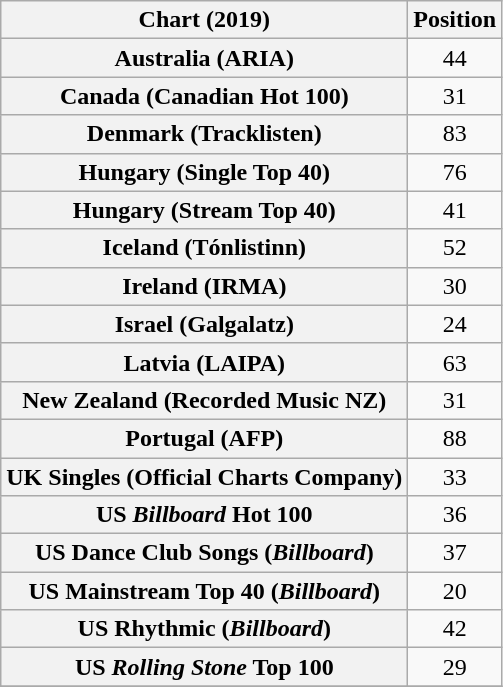<table class="wikitable sortable plainrowheaders" style="text-align:center">
<tr>
<th scope="col">Chart (2019)</th>
<th scope="col">Position</th>
</tr>
<tr>
<th scope="row">Australia (ARIA)</th>
<td>44</td>
</tr>
<tr>
<th scope="row">Canada (Canadian Hot 100)</th>
<td>31</td>
</tr>
<tr>
<th scope="row">Denmark (Tracklisten)</th>
<td>83</td>
</tr>
<tr>
<th scope="row">Hungary (Single Top 40)</th>
<td>76</td>
</tr>
<tr>
<th scope="row">Hungary (Stream Top 40)</th>
<td>41</td>
</tr>
<tr>
<th scope="row">Iceland (Tónlistinn)</th>
<td>52</td>
</tr>
<tr>
<th scope="row">Ireland (IRMA)</th>
<td>30</td>
</tr>
<tr>
<th scope="row">Israel (Galgalatz)</th>
<td>24</td>
</tr>
<tr>
<th scope="row">Latvia (LAIPA)</th>
<td>63</td>
</tr>
<tr>
<th scope="row">New Zealand (Recorded Music NZ)</th>
<td>31</td>
</tr>
<tr>
<th scope="row">Portugal (AFP)</th>
<td>88</td>
</tr>
<tr>
<th scope="row">UK Singles (Official Charts Company)</th>
<td>33</td>
</tr>
<tr>
<th scope="row">US <em>Billboard</em> Hot 100</th>
<td>36</td>
</tr>
<tr>
<th scope="row">US Dance Club Songs (<em>Billboard</em>)</th>
<td>37</td>
</tr>
<tr>
<th scope="row">US Mainstream Top 40 (<em>Billboard</em>)</th>
<td>20</td>
</tr>
<tr>
<th scope="row">US Rhythmic (<em>Billboard</em>)</th>
<td>42</td>
</tr>
<tr>
<th scope="row">US <em>Rolling Stone</em> Top 100</th>
<td>29</td>
</tr>
<tr>
</tr>
</table>
